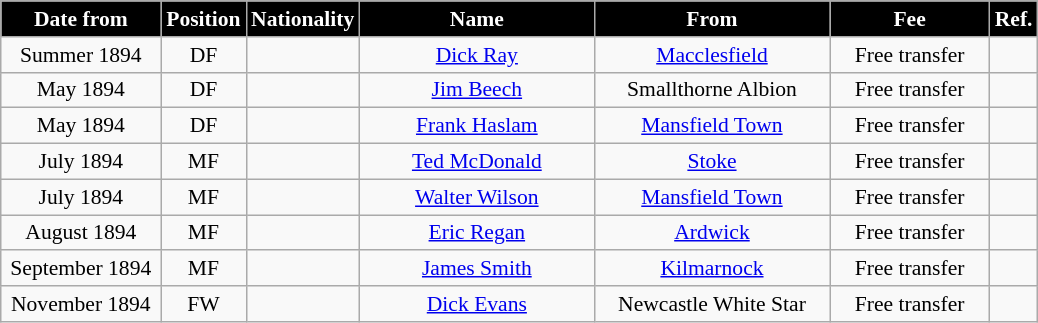<table class="wikitable" style="text-align:center; font-size:90%; ">
<tr>
<th style="background:#000000; color:white; width:100px;">Date from</th>
<th style="background:#000000; color:white; width:50px;">Position</th>
<th style="background:#000000; color:white; width:50px;">Nationality</th>
<th style="background:#000000; color:white; width:150px;">Name</th>
<th style="background:#000000; color:white; width:150px;">From</th>
<th style="background:#000000; color:white; width:100px;">Fee</th>
<th style="background:#000000; color:white; width:25px;">Ref.</th>
</tr>
<tr>
<td>Summer 1894</td>
<td>DF</td>
<td></td>
<td><a href='#'>Dick Ray</a></td>
<td><a href='#'>Macclesfield</a></td>
<td>Free transfer</td>
<td></td>
</tr>
<tr>
<td>May 1894</td>
<td>DF</td>
<td></td>
<td><a href='#'>Jim Beech</a></td>
<td>Smallthorne Albion</td>
<td>Free transfer</td>
<td></td>
</tr>
<tr>
<td>May 1894</td>
<td>DF</td>
<td></td>
<td><a href='#'>Frank Haslam</a></td>
<td><a href='#'>Mansfield Town</a></td>
<td>Free transfer</td>
<td></td>
</tr>
<tr>
<td>July 1894</td>
<td>MF</td>
<td></td>
<td><a href='#'>Ted McDonald</a></td>
<td><a href='#'>Stoke</a></td>
<td>Free transfer</td>
<td></td>
</tr>
<tr>
<td>July 1894</td>
<td>MF</td>
<td></td>
<td><a href='#'>Walter Wilson</a></td>
<td><a href='#'>Mansfield Town</a></td>
<td>Free transfer</td>
<td></td>
</tr>
<tr>
<td>August 1894</td>
<td>MF</td>
<td></td>
<td><a href='#'>Eric Regan</a></td>
<td><a href='#'>Ardwick</a></td>
<td>Free transfer</td>
<td></td>
</tr>
<tr>
<td>September 1894</td>
<td>MF</td>
<td></td>
<td><a href='#'>James Smith</a></td>
<td> <a href='#'>Kilmarnock</a></td>
<td>Free transfer</td>
<td></td>
</tr>
<tr>
<td>November 1894</td>
<td>FW</td>
<td></td>
<td><a href='#'>Dick Evans</a></td>
<td>Newcastle White Star</td>
<td>Free transfer</td>
<td></td>
</tr>
</table>
